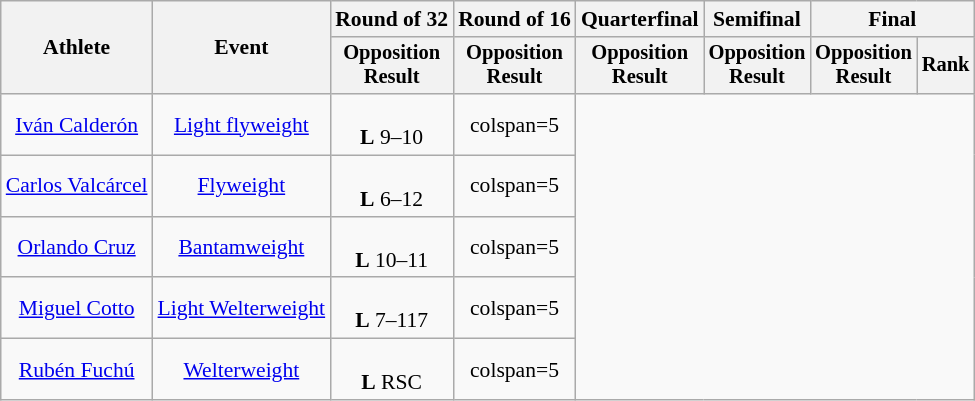<table class=wikitable style=font-size:90%;text-align:center>
<tr>
<th rowspan=2>Athlete</th>
<th rowspan=2>Event</th>
<th>Round of 32</th>
<th>Round of 16</th>
<th>Quarterfinal</th>
<th>Semifinal</th>
<th colspan=2>Final</th>
</tr>
<tr style=font-size:95%>
<th>Opposition<br>Result</th>
<th>Opposition<br>Result</th>
<th>Opposition<br>Result</th>
<th>Opposition<br>Result</th>
<th>Opposition<br>Result</th>
<th>Rank</th>
</tr>
<tr>
<td><a href='#'>Iván Calderón</a></td>
<td><a href='#'>Light flyweight</a></td>
<td><br><strong>L</strong> 9–10</td>
<td>colspan=5 </td>
</tr>
<tr>
<td><a href='#'>Carlos Valcárcel</a></td>
<td><a href='#'>Flyweight</a></td>
<td><br><strong>L</strong> 6–12</td>
<td>colspan=5 </td>
</tr>
<tr>
<td><a href='#'>Orlando Cruz</a></td>
<td><a href='#'>Bantamweight</a></td>
<td><br><strong>L</strong> 10–11</td>
<td>colspan=5 </td>
</tr>
<tr>
<td><a href='#'>Miguel Cotto</a></td>
<td><a href='#'>Light Welterweight</a></td>
<td><br><strong>L</strong> 7–117</td>
<td>colspan=5 </td>
</tr>
<tr>
<td><a href='#'>Rubén Fuchú</a></td>
<td><a href='#'>Welterweight</a></td>
<td><br><strong>L</strong> RSC</td>
<td>colspan=5 </td>
</tr>
</table>
